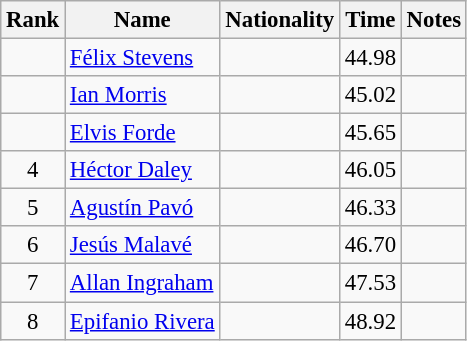<table class="wikitable sortable" style="text-align:center;font-size:95%">
<tr>
<th>Rank</th>
<th>Name</th>
<th>Nationality</th>
<th>Time</th>
<th>Notes</th>
</tr>
<tr>
<td></td>
<td align=left><a href='#'>Félix Stevens</a></td>
<td align=left></td>
<td>44.98</td>
<td></td>
</tr>
<tr>
<td></td>
<td align=left><a href='#'>Ian Morris</a></td>
<td align=left></td>
<td>45.02</td>
<td></td>
</tr>
<tr>
<td></td>
<td align=left><a href='#'>Elvis Forde</a></td>
<td align=left></td>
<td>45.65</td>
<td></td>
</tr>
<tr>
<td>4</td>
<td align=left><a href='#'>Héctor Daley</a></td>
<td align=left></td>
<td>46.05</td>
<td></td>
</tr>
<tr>
<td>5</td>
<td align=left><a href='#'>Agustín Pavó</a></td>
<td align=left></td>
<td>46.33</td>
<td></td>
</tr>
<tr>
<td>6</td>
<td align=left><a href='#'>Jesús Malavé</a></td>
<td align=left></td>
<td>46.70</td>
<td></td>
</tr>
<tr>
<td>7</td>
<td align=left><a href='#'>Allan Ingraham</a></td>
<td align=left></td>
<td>47.53</td>
<td></td>
</tr>
<tr>
<td>8</td>
<td align=left><a href='#'>Epifanio Rivera</a></td>
<td align=left></td>
<td>48.92</td>
<td></td>
</tr>
</table>
